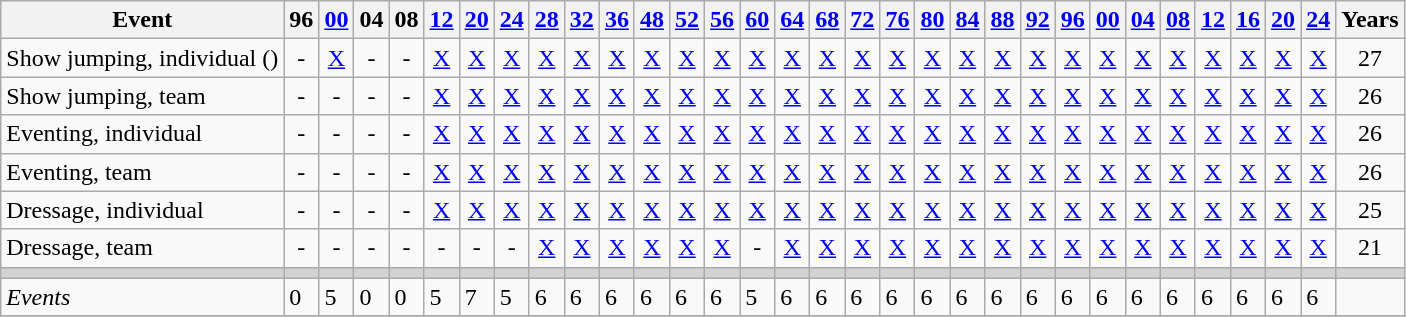<table class="wikitable">
<tr align=center>
<th>Event</th>
<th>96</th>
<th><a href='#'>00</a></th>
<th>04</th>
<th>08</th>
<th><a href='#'>12</a></th>
<th><a href='#'>20</a></th>
<th><a href='#'>24</a></th>
<th><a href='#'>28</a></th>
<th><a href='#'>32</a></th>
<th><a href='#'>36</a></th>
<th><a href='#'>48</a></th>
<th><a href='#'>52</a></th>
<th><a href='#'>56</a></th>
<th><a href='#'>60</a></th>
<th><a href='#'>64</a></th>
<th><a href='#'>68</a></th>
<th><a href='#'>72</a></th>
<th><a href='#'>76</a></th>
<th><a href='#'>80</a></th>
<th><a href='#'>84</a></th>
<th><a href='#'>88</a></th>
<th><a href='#'>92</a></th>
<th><a href='#'>96</a></th>
<th><a href='#'>00</a></th>
<th><a href='#'>04</a></th>
<th><a href='#'>08</a></th>
<th><a href='#'>12</a></th>
<th><a href='#'>16</a></th>
<th><a href='#'>20</a></th>
<th><a href='#'>24</a></th>
<th>Years</th>
</tr>
<tr align=center>
<td align=left>Show jumping, individual ()</td>
<td>-</td>
<td><a href='#'>X</a></td>
<td>-</td>
<td>-</td>
<td><a href='#'>X</a></td>
<td><a href='#'>X</a></td>
<td><a href='#'>X</a></td>
<td><a href='#'>X</a></td>
<td><a href='#'>X</a></td>
<td><a href='#'>X</a></td>
<td><a href='#'>X</a></td>
<td><a href='#'>X</a></td>
<td><a href='#'>X</a></td>
<td><a href='#'>X</a></td>
<td><a href='#'>X</a></td>
<td><a href='#'>X</a></td>
<td><a href='#'>X</a></td>
<td><a href='#'>X</a></td>
<td><a href='#'>X</a></td>
<td><a href='#'>X</a></td>
<td><a href='#'>X</a></td>
<td><a href='#'>X</a></td>
<td><a href='#'>X</a></td>
<td><a href='#'>X</a></td>
<td><a href='#'>X</a></td>
<td><a href='#'>X</a></td>
<td><a href='#'>X</a></td>
<td><a href='#'>X</a></td>
<td><a href='#'>X</a></td>
<td><a href='#'>X</a></td>
<td align=center>27</td>
</tr>
<tr align=center>
<td align=left>Show jumping, team</td>
<td>-</td>
<td>-</td>
<td>-</td>
<td>-</td>
<td><a href='#'>X</a></td>
<td><a href='#'>X</a></td>
<td><a href='#'>X</a></td>
<td><a href='#'>X</a></td>
<td><a href='#'>X</a></td>
<td><a href='#'>X</a></td>
<td><a href='#'>X</a></td>
<td><a href='#'>X</a></td>
<td><a href='#'>X</a></td>
<td><a href='#'>X</a></td>
<td><a href='#'>X</a></td>
<td><a href='#'>X</a></td>
<td><a href='#'>X</a></td>
<td><a href='#'>X</a></td>
<td><a href='#'>X</a></td>
<td><a href='#'>X</a></td>
<td><a href='#'>X</a></td>
<td><a href='#'>X</a></td>
<td><a href='#'>X</a></td>
<td><a href='#'>X</a></td>
<td><a href='#'>X</a></td>
<td><a href='#'>X</a></td>
<td><a href='#'>X</a></td>
<td><a href='#'>X</a></td>
<td><a href='#'>X</a></td>
<td><a href='#'>X</a></td>
<td align=center>26</td>
</tr>
<tr align=center>
<td align=left>Eventing, individual</td>
<td>-</td>
<td>-</td>
<td>-</td>
<td>-</td>
<td><a href='#'>X</a></td>
<td><a href='#'>X</a></td>
<td><a href='#'>X</a></td>
<td><a href='#'>X</a></td>
<td><a href='#'>X</a></td>
<td><a href='#'>X</a></td>
<td><a href='#'>X</a></td>
<td><a href='#'>X</a></td>
<td><a href='#'>X</a></td>
<td><a href='#'>X</a></td>
<td><a href='#'>X</a></td>
<td><a href='#'>X</a></td>
<td><a href='#'>X</a></td>
<td><a href='#'>X</a></td>
<td><a href='#'>X</a></td>
<td><a href='#'>X</a></td>
<td><a href='#'>X</a></td>
<td><a href='#'>X</a></td>
<td><a href='#'>X</a></td>
<td><a href='#'>X</a></td>
<td><a href='#'>X</a></td>
<td><a href='#'>X</a></td>
<td><a href='#'>X</a></td>
<td><a href='#'>X</a></td>
<td><a href='#'>X</a></td>
<td><a href='#'>X</a></td>
<td align=center>26</td>
</tr>
<tr align=center>
<td align=left>Eventing, team</td>
<td>-</td>
<td>-</td>
<td>-</td>
<td>-</td>
<td><a href='#'>X</a></td>
<td><a href='#'>X</a></td>
<td><a href='#'>X</a></td>
<td><a href='#'>X</a></td>
<td><a href='#'>X</a></td>
<td><a href='#'>X</a></td>
<td><a href='#'>X</a></td>
<td><a href='#'>X</a></td>
<td><a href='#'>X</a></td>
<td><a href='#'>X</a></td>
<td><a href='#'>X</a></td>
<td><a href='#'>X</a></td>
<td><a href='#'>X</a></td>
<td><a href='#'>X</a></td>
<td><a href='#'>X</a></td>
<td><a href='#'>X</a></td>
<td><a href='#'>X</a></td>
<td><a href='#'>X</a></td>
<td><a href='#'>X</a></td>
<td><a href='#'>X</a></td>
<td><a href='#'>X</a></td>
<td><a href='#'>X</a></td>
<td><a href='#'>X</a></td>
<td><a href='#'>X</a></td>
<td><a href='#'>X</a></td>
<td><a href='#'>X</a></td>
<td align=center>26</td>
</tr>
<tr align=center>
<td align=left>Dressage, individual</td>
<td>-</td>
<td>-</td>
<td>-</td>
<td>-</td>
<td><a href='#'>X</a></td>
<td><a href='#'>X</a></td>
<td><a href='#'>X</a></td>
<td><a href='#'>X</a></td>
<td><a href='#'>X</a></td>
<td><a href='#'>X</a></td>
<td><a href='#'>X</a></td>
<td><a href='#'>X</a></td>
<td><a href='#'>X</a></td>
<td><a href='#'>X</a></td>
<td><a href='#'>X</a></td>
<td><a href='#'>X</a></td>
<td><a href='#'>X</a></td>
<td><a href='#'>X</a></td>
<td><a href='#'>X</a></td>
<td><a href='#'>X</a></td>
<td><a href='#'>X</a></td>
<td><a href='#'>X</a></td>
<td><a href='#'>X</a></td>
<td><a href='#'>X</a></td>
<td><a href='#'>X</a></td>
<td><a href='#'>X</a></td>
<td><a href='#'>X</a></td>
<td><a href='#'>X</a></td>
<td><a href='#'>X</a></td>
<td><a href='#'>X</a></td>
<td align=center>25</td>
</tr>
<tr align=center>
<td align=left>Dressage, team</td>
<td>-</td>
<td>-</td>
<td>-</td>
<td>-</td>
<td>-</td>
<td>-</td>
<td>-</td>
<td><a href='#'>X</a></td>
<td><a href='#'>X</a></td>
<td><a href='#'>X</a></td>
<td><a href='#'>X</a></td>
<td><a href='#'>X</a></td>
<td><a href='#'>X</a></td>
<td>-</td>
<td><a href='#'>X</a></td>
<td><a href='#'>X</a></td>
<td><a href='#'>X</a></td>
<td><a href='#'>X</a></td>
<td><a href='#'>X</a></td>
<td><a href='#'>X</a></td>
<td><a href='#'>X</a></td>
<td><a href='#'>X</a></td>
<td><a href='#'>X</a></td>
<td><a href='#'>X</a></td>
<td><a href='#'>X</a></td>
<td><a href='#'>X</a></td>
<td><a href='#'>X</a></td>
<td><a href='#'>X</a></td>
<td><a href='#'>X</a></td>
<td><a href='#'>X</a></td>
<td align=center>21</td>
</tr>
<tr bgcolor=lightgray>
<td></td>
<td></td>
<td></td>
<td></td>
<td></td>
<td></td>
<td></td>
<td></td>
<td></td>
<td></td>
<td></td>
<td></td>
<td></td>
<td></td>
<td></td>
<td></td>
<td></td>
<td></td>
<td></td>
<td></td>
<td></td>
<td></td>
<td></td>
<td></td>
<td></td>
<td></td>
<td></td>
<td></td>
<td></td>
<td></td>
<td></td>
<td></td>
</tr>
<tr>
<td align=left><em>Events</em></td>
<td>0</td>
<td>5</td>
<td>0</td>
<td>0</td>
<td>5</td>
<td>7</td>
<td>5</td>
<td>6</td>
<td>6</td>
<td>6</td>
<td>6</td>
<td>6</td>
<td>6</td>
<td>5</td>
<td>6</td>
<td>6</td>
<td>6</td>
<td>6</td>
<td>6</td>
<td>6</td>
<td>6</td>
<td>6</td>
<td>6</td>
<td>6</td>
<td>6</td>
<td>6</td>
<td>6</td>
<td>6</td>
<td>6</td>
<td>6</td>
<td></td>
</tr>
<tr>
</tr>
</table>
